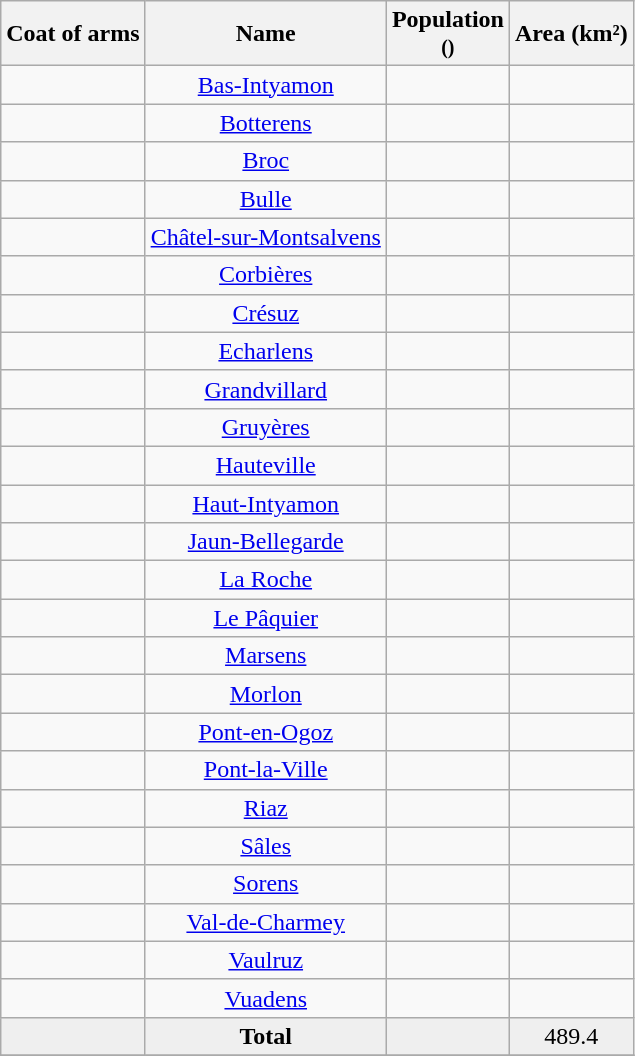<table class=wikitable>
<tr>
<th>Coat of arms</th>
<th>Name</th>
<th>Population <br><small>()</small></th>
<th>Area (km²)</th>
</tr>
<tr>
<td></td>
<td align="center"><a href='#'>Bas-Intyamon</a></td>
<td align="center"></td>
<td align="center"></td>
</tr>
<tr>
<td></td>
<td align="center"><a href='#'>Botterens</a></td>
<td align="center"></td>
<td align="center"></td>
</tr>
<tr>
<td></td>
<td align="center"><a href='#'>Broc</a></td>
<td align="center"></td>
<td align="center"></td>
</tr>
<tr>
<td></td>
<td align="center"><a href='#'>Bulle</a></td>
<td align="center"></td>
<td align="center"></td>
</tr>
<tr>
<td></td>
<td align="center"><a href='#'>Châtel-sur-Montsalvens</a></td>
<td align="center"></td>
<td align="center"></td>
</tr>
<tr>
<td></td>
<td align="center"><a href='#'>Corbières</a></td>
<td align="center"></td>
<td align="center"></td>
</tr>
<tr>
<td></td>
<td align="center"><a href='#'>Crésuz</a></td>
<td align="center"></td>
<td align="center"></td>
</tr>
<tr>
<td></td>
<td align="center"><a href='#'>Echarlens</a></td>
<td align="center"></td>
<td align="center"></td>
</tr>
<tr>
<td></td>
<td align="center"><a href='#'>Grandvillard</a></td>
<td align="center"></td>
<td align="center"></td>
</tr>
<tr>
<td></td>
<td align="center"><a href='#'>Gruyères</a></td>
<td align="center"></td>
<td align="center"></td>
</tr>
<tr>
<td></td>
<td align="center"><a href='#'>Hauteville</a></td>
<td align="center"></td>
<td align="center"></td>
</tr>
<tr>
<td></td>
<td align="center"><a href='#'>Haut-Intyamon</a></td>
<td align="center"></td>
<td align="center"></td>
</tr>
<tr>
<td></td>
<td align="center"><a href='#'>Jaun-Bellegarde</a></td>
<td align="center"></td>
<td align="center"></td>
</tr>
<tr>
<td></td>
<td align="center"><a href='#'>La Roche</a></td>
<td align="center"></td>
<td align="center"></td>
</tr>
<tr>
<td></td>
<td align="center"><a href='#'>Le Pâquier</a></td>
<td align="center"></td>
<td align="center"></td>
</tr>
<tr>
<td></td>
<td align="center"><a href='#'>Marsens</a></td>
<td align="center"></td>
<td align="center"></td>
</tr>
<tr>
<td></td>
<td align="center"><a href='#'>Morlon</a></td>
<td align="center"></td>
<td align="center"></td>
</tr>
<tr>
<td></td>
<td align="center"><a href='#'>Pont-en-Ogoz</a></td>
<td align="center"></td>
<td align="center"></td>
</tr>
<tr>
<td></td>
<td align="center"><a href='#'>Pont-la-Ville</a></td>
<td align="center"></td>
<td align="center"></td>
</tr>
<tr>
<td></td>
<td align="center"><a href='#'>Riaz</a></td>
<td align="center"></td>
<td align="center"></td>
</tr>
<tr>
<td></td>
<td align="center"><a href='#'>Sâles</a></td>
<td align="center"></td>
<td align="center"></td>
</tr>
<tr>
<td></td>
<td align="center"><a href='#'>Sorens</a></td>
<td align="center"></td>
<td align="center"></td>
</tr>
<tr>
<td></td>
<td align="center"><a href='#'>Val-de-Charmey</a></td>
<td align="center"></td>
<td align="center"></td>
</tr>
<tr>
<td></td>
<td align="center"><a href='#'>Vaulruz</a></td>
<td align="center"></td>
<td align="center"></td>
</tr>
<tr>
<td></td>
<td align="center"><a href='#'>Vuadens</a></td>
<td align="center"></td>
<td align="center"></td>
</tr>
<tr style="background-color:#EFEFEF;">
<td align="center"></td>
<td align="center"><strong>Total</strong></td>
<td align="center"></td>
<td align="center">489.4</td>
</tr>
<tr>
</tr>
</table>
